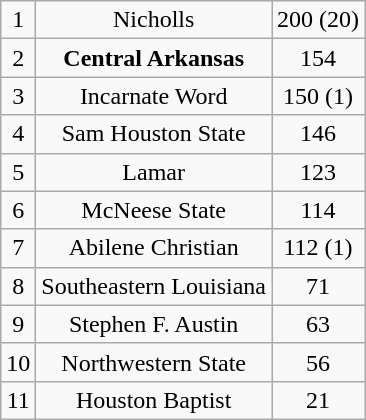<table class="wikitable">
<tr align="center">
<td>1</td>
<td>Nicholls</td>
<td>200 (20)</td>
</tr>
<tr align="center">
<td>2</td>
<td><strong>Central Arkansas</strong></td>
<td>154</td>
</tr>
<tr align="center">
<td>3</td>
<td>Incarnate Word</td>
<td>150 (1)</td>
</tr>
<tr align="center">
<td>4</td>
<td>Sam Houston State</td>
<td>146</td>
</tr>
<tr align="center">
<td>5</td>
<td>Lamar</td>
<td>123</td>
</tr>
<tr align="center">
<td>6</td>
<td>McNeese State</td>
<td>114</td>
</tr>
<tr align="center">
<td>7</td>
<td>Abilene Christian</td>
<td>112 (1)</td>
</tr>
<tr align="center">
<td>8</td>
<td>Southeastern Louisiana</td>
<td>71</td>
</tr>
<tr align="center">
<td>9</td>
<td>Stephen F. Austin</td>
<td>63</td>
</tr>
<tr align="center">
<td>10</td>
<td>Northwestern State</td>
<td>56</td>
</tr>
<tr align="center">
<td>11</td>
<td>Houston Baptist</td>
<td>21</td>
</tr>
</table>
